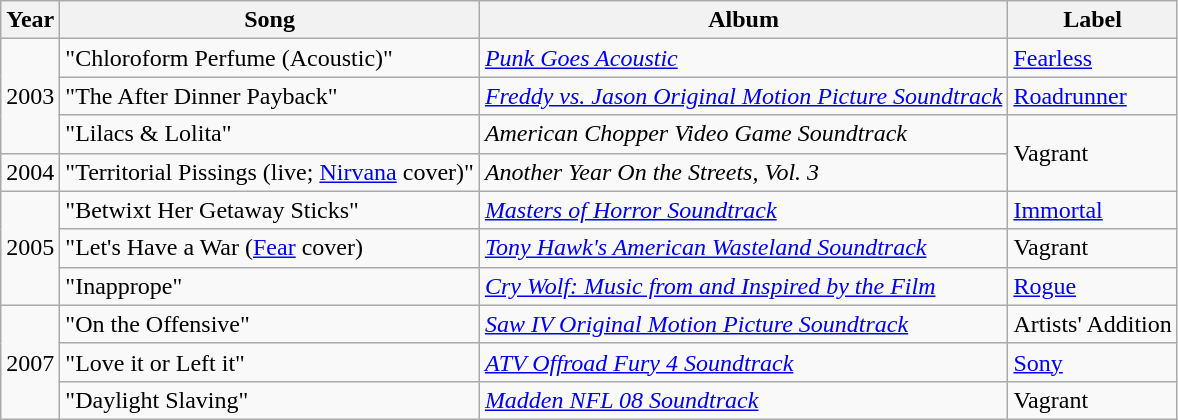<table class=wikitable>
<tr>
<th>Year</th>
<th>Song</th>
<th>Album</th>
<th>Label</th>
</tr>
<tr>
<td rowspan=3>2003</td>
<td>"Chloroform Perfume (Acoustic)"</td>
<td><em><a href='#'>Punk Goes Acoustic</a></em></td>
<td><a href='#'>Fearless</a></td>
</tr>
<tr>
<td>"The After Dinner Payback"</td>
<td><em><a href='#'>Freddy vs. Jason Original Motion Picture Soundtrack</a></em></td>
<td><a href='#'>Roadrunner</a></td>
</tr>
<tr>
<td>"Lilacs & Lolita"</td>
<td><em>American Chopper Video Game Soundtrack</em></td>
<td rowspan=2>Vagrant</td>
</tr>
<tr>
<td>2004</td>
<td>"Territorial Pissings (live; <a href='#'>Nirvana</a> cover)"</td>
<td><em>Another Year On the Streets, Vol. 3</em></td>
</tr>
<tr>
<td rowspan=3>2005</td>
<td>"Betwixt Her Getaway Sticks"</td>
<td><em><a href='#'>Masters of Horror Soundtrack</a></em></td>
<td><a href='#'>Immortal</a></td>
</tr>
<tr>
<td>"Let's Have a War (<a href='#'>Fear</a> cover)</td>
<td><em><a href='#'>Tony Hawk's American Wasteland Soundtrack</a></em></td>
<td>Vagrant</td>
</tr>
<tr>
<td>"Inapprope"</td>
<td><em><a href='#'>Cry Wolf: Music from and Inspired by the Film</a></em></td>
<td><a href='#'>Rogue</a></td>
</tr>
<tr>
<td rowspan=3>2007</td>
<td>"On the Offensive"</td>
<td><em><a href='#'>Saw IV Original Motion Picture Soundtrack</a></em></td>
<td>Artists' Addition</td>
</tr>
<tr>
<td>"Love it or Left it"</td>
<td><em><a href='#'>ATV Offroad Fury 4 Soundtrack</a></em></td>
<td><a href='#'>Sony</a></td>
</tr>
<tr>
<td>"Daylight Slaving"</td>
<td><em><a href='#'>Madden NFL 08 Soundtrack</a></em></td>
<td>Vagrant</td>
</tr>
</table>
